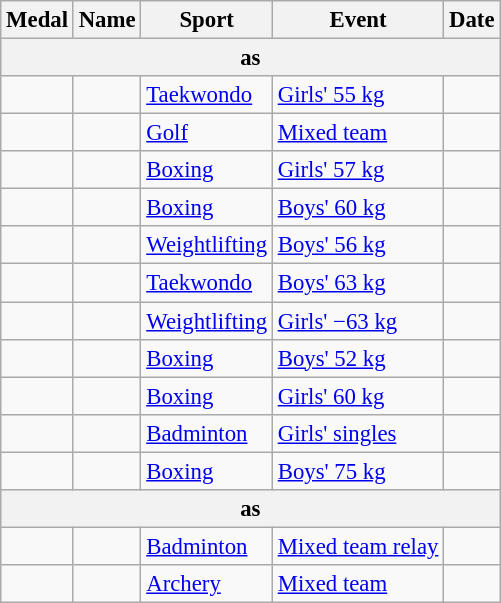<table class="wikitable sortable" style="font-size:95%">
<tr>
<th>Medal</th>
<th>Name</th>
<th>Sport</th>
<th>Event</th>
<th>Date</th>
</tr>
<tr>
<th colspan=5>as </th>
</tr>
<tr>
<td></td>
<td></td>
<td><a href='#'>Taekwondo</a></td>
<td><a href='#'>Girls' 55 kg</a></td>
<td></td>
</tr>
<tr>
<td></td>
<td><br></td>
<td><a href='#'>Golf</a></td>
<td><a href='#'>Mixed team</a></td>
<td></td>
</tr>
<tr>
<td></td>
<td></td>
<td><a href='#'>Boxing</a></td>
<td><a href='#'>Girls' 57 kg</a></td>
<td></td>
</tr>
<tr>
<td></td>
<td></td>
<td><a href='#'>Boxing</a></td>
<td><a href='#'>Boys' 60 kg</a></td>
<td></td>
</tr>
<tr>
<td></td>
<td></td>
<td><a href='#'>Weightlifting</a></td>
<td><a href='#'>Boys' 56 kg</a></td>
<td></td>
</tr>
<tr>
<td></td>
<td></td>
<td><a href='#'>Taekwondo</a></td>
<td><a href='#'>Boys' 63 kg</a></td>
<td></td>
</tr>
<tr>
<td></td>
<td></td>
<td><a href='#'>Weightlifting</a></td>
<td><a href='#'>Girls' −63 kg</a></td>
<td></td>
</tr>
<tr>
<td></td>
<td></td>
<td><a href='#'>Boxing</a></td>
<td><a href='#'>Boys' 52 kg</a></td>
<td></td>
</tr>
<tr>
<td></td>
<td></td>
<td><a href='#'>Boxing</a></td>
<td><a href='#'>Girls' 60 kg</a></td>
<td></td>
</tr>
<tr>
<td></td>
<td></td>
<td><a href='#'>Badminton</a></td>
<td><a href='#'>Girls' singles</a></td>
<td></td>
</tr>
<tr>
<td></td>
<td></td>
<td><a href='#'>Boxing</a></td>
<td><a href='#'>Boys' 75 kg</a></td>
<td></td>
</tr>
<tr>
<th colspan=5>as </th>
</tr>
<tr>
<td></td>
<td><em></em></td>
<td><a href='#'>Badminton</a></td>
<td><a href='#'>Mixed team relay</a></td>
<td></td>
</tr>
<tr>
<td></td>
<td><em></em></td>
<td><a href='#'>Archery</a></td>
<td><a href='#'>Mixed team</a></td>
<td></td>
</tr>
</table>
